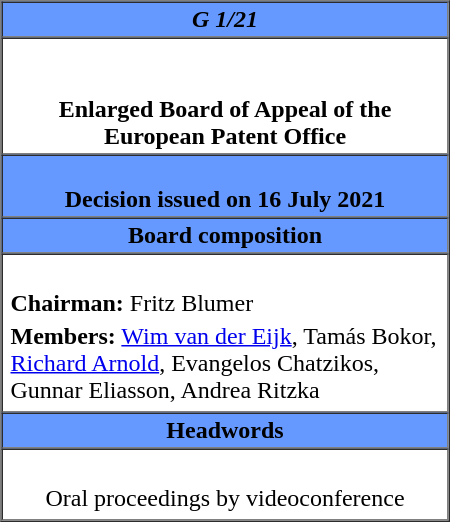<table cellpadding="2" cellspacing="0" border="1" align="right" style="margin-left: 0.5em" width=300px>
<tr>
<th bgcolor="6699FF"><strong><em>G 1/21</em></strong></th>
</tr>
<tr>
<td align="center"><br><br><strong>Enlarged Board of Appeal of the European Patent Office</strong></td>
</tr>
<tr>
<th bgcolor="6699FF"> <br> Decision issued on 16 July 2021</th>
</tr>
<tr>
<th bgcolor="6699FF"><strong>Board composition</strong></th>
</tr>
<tr>
<td><br><table align="center">
<tr>
<td><strong>Chairman:</strong> Fritz Blumer</td>
</tr>
<tr>
<td><strong>Members:</strong> <a href='#'>Wim van der Eijk</a>, Tamás Bokor, <a href='#'>Richard Arnold</a>, Evangelos Chatzikos, Gunnar Eliasson, Andrea Ritzka</td>
</tr>
</table>
</td>
</tr>
<tr>
<th bgcolor="6699FF"><strong>Headwords</strong></th>
</tr>
<tr>
<td><br><table align="center">
<tr>
<td>Oral proceedings by videoconference</td>
</tr>
</table>
</td>
</tr>
<tr>
</tr>
</table>
